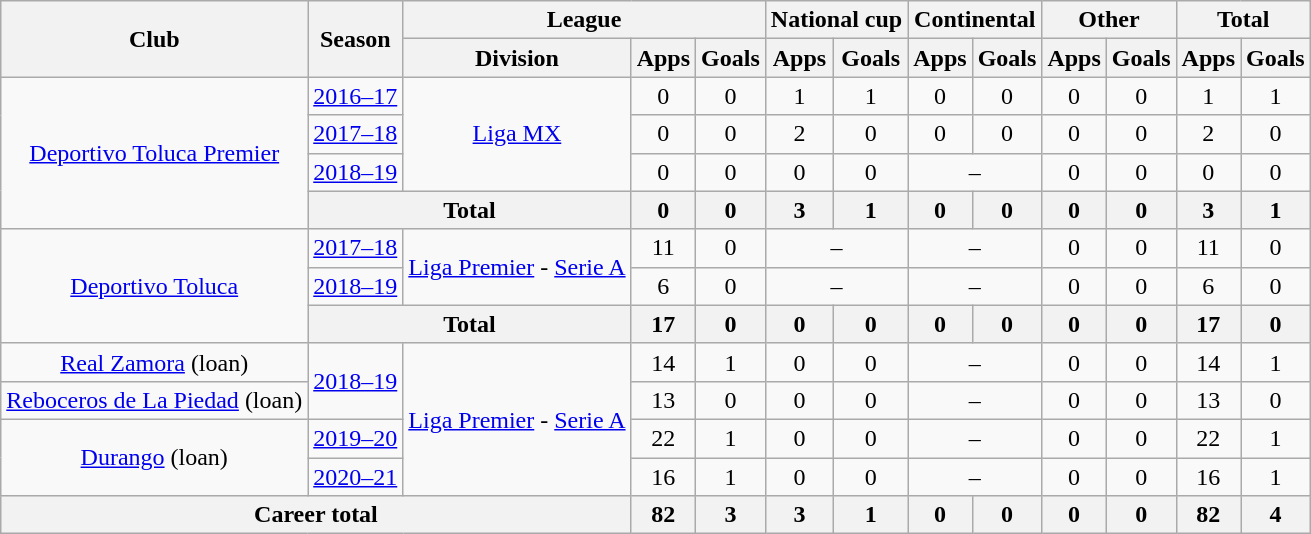<table class="wikitable" style="text-align: center">
<tr>
<th rowspan="2">Club</th>
<th rowspan="2">Season</th>
<th colspan="3">League</th>
<th colspan="2">National cup</th>
<th colspan="2">Continental</th>
<th colspan="2">Other</th>
<th colspan="2">Total</th>
</tr>
<tr>
<th>Division</th>
<th>Apps</th>
<th>Goals</th>
<th>Apps</th>
<th>Goals</th>
<th>Apps</th>
<th>Goals</th>
<th>Apps</th>
<th>Goals</th>
<th>Apps</th>
<th>Goals</th>
</tr>
<tr>
<td rowspan="4"><a href='#'>Deportivo Toluca Premier</a></td>
<td><a href='#'>2016–17</a></td>
<td rowspan="3"><a href='#'>Liga MX</a></td>
<td>0</td>
<td>0</td>
<td>1</td>
<td>1</td>
<td>0</td>
<td>0</td>
<td>0</td>
<td>0</td>
<td>1</td>
<td>1</td>
</tr>
<tr>
<td><a href='#'>2017–18</a></td>
<td>0</td>
<td>0</td>
<td>2</td>
<td>0</td>
<td>0</td>
<td>0</td>
<td>0</td>
<td>0</td>
<td>2</td>
<td>0</td>
</tr>
<tr>
<td><a href='#'>2018–19</a></td>
<td>0</td>
<td>0</td>
<td>0</td>
<td>0</td>
<td colspan="2">–</td>
<td>0</td>
<td>0</td>
<td>0</td>
<td>0</td>
</tr>
<tr>
<th colspan="2"><strong>Total</strong></th>
<th>0</th>
<th>0</th>
<th>3</th>
<th>1</th>
<th>0</th>
<th>0</th>
<th>0</th>
<th>0</th>
<th>3</th>
<th>1</th>
</tr>
<tr>
<td rowspan="3"><a href='#'>Deportivo Toluca</a></td>
<td><a href='#'>2017–18</a></td>
<td rowspan="2"><a href='#'>Liga Premier</a> - <a href='#'>Serie A</a></td>
<td>11</td>
<td>0</td>
<td colspan="2">–</td>
<td colspan="2">–</td>
<td>0</td>
<td>0</td>
<td>11</td>
<td>0</td>
</tr>
<tr>
<td><a href='#'>2018–19</a></td>
<td>6</td>
<td>0</td>
<td colspan="2">–</td>
<td colspan="2">–</td>
<td>0</td>
<td>0</td>
<td>6</td>
<td>0</td>
</tr>
<tr>
<th colspan="2"><strong>Total</strong></th>
<th>17</th>
<th>0</th>
<th>0</th>
<th>0</th>
<th>0</th>
<th>0</th>
<th>0</th>
<th>0</th>
<th>17</th>
<th>0</th>
</tr>
<tr>
<td><a href='#'>Real Zamora</a> (loan)</td>
<td rowspan="2"><a href='#'>2018–19</a></td>
<td rowspan="4"><a href='#'>Liga Premier</a> - <a href='#'>Serie A</a></td>
<td>14</td>
<td>1</td>
<td>0</td>
<td>0</td>
<td colspan="2">–</td>
<td>0</td>
<td>0</td>
<td>14</td>
<td>1</td>
</tr>
<tr>
<td><a href='#'>Reboceros de La Piedad</a> (loan)</td>
<td>13</td>
<td>0</td>
<td>0</td>
<td>0</td>
<td colspan="2">–</td>
<td>0</td>
<td>0</td>
<td>13</td>
<td>0</td>
</tr>
<tr>
<td rowspan="2"><a href='#'>Durango</a> (loan)</td>
<td><a href='#'>2019–20</a></td>
<td>22</td>
<td>1</td>
<td>0</td>
<td>0</td>
<td colspan="2">–</td>
<td>0</td>
<td>0</td>
<td>22</td>
<td>1</td>
</tr>
<tr>
<td><a href='#'>2020–21</a></td>
<td>16</td>
<td>1</td>
<td>0</td>
<td>0</td>
<td colspan="2">–</td>
<td>0</td>
<td>0</td>
<td>16</td>
<td>1</td>
</tr>
<tr>
<th colspan="3"><strong>Career total</strong></th>
<th>82</th>
<th>3</th>
<th>3</th>
<th>1</th>
<th>0</th>
<th>0</th>
<th>0</th>
<th>0</th>
<th>82</th>
<th>4</th>
</tr>
</table>
